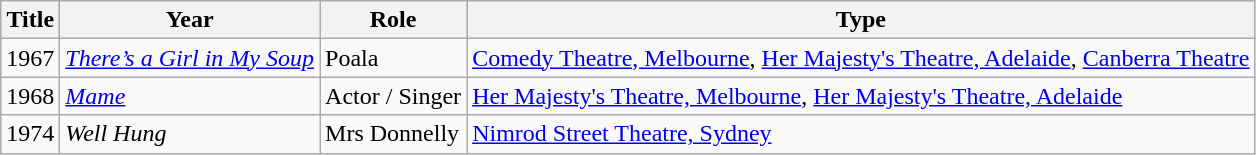<table class="wikitable">
<tr>
<th>Title</th>
<th>Year</th>
<th>Role</th>
<th>Type</th>
</tr>
<tr>
<td>1967</td>
<td><em><a href='#'>There’s a Girl in My Soup</a></em></td>
<td>Poala</td>
<td><a href='#'>Comedy Theatre, Melbourne</a>, <a href='#'>Her Majesty's Theatre, Adelaide</a>, <a href='#'>Canberra Theatre</a></td>
</tr>
<tr>
<td>1968</td>
<td><em><a href='#'>Mame</a></em></td>
<td>Actor / Singer</td>
<td><a href='#'>Her Majesty's Theatre, Melbourne</a>, <a href='#'>Her Majesty's Theatre, Adelaide</a></td>
</tr>
<tr>
<td>1974</td>
<td><em>Well Hung</em></td>
<td>Mrs Donnelly</td>
<td><a href='#'>Nimrod Street Theatre, Sydney</a></td>
</tr>
</table>
